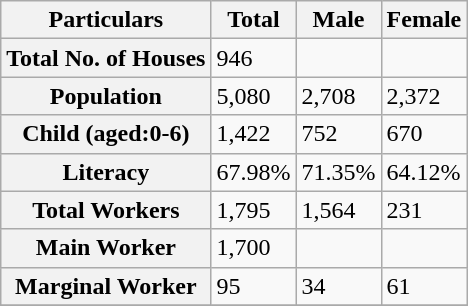<table class="wikitable plainrowheaders sortable">
<tr>
<th scope="col">Particulars</th>
<th scope="col">Total</th>
<th scope="col">Male</th>
<th scope="col">Female</th>
</tr>
<tr>
<th scope="row">Total No. of Houses</th>
<td>946</td>
<td></td>
<td></td>
</tr>
<tr>
<th scope="row">Population</th>
<td>5,080</td>
<td>2,708</td>
<td>2,372</td>
</tr>
<tr>
<th scope="row">Child (aged:0-6)</th>
<td>1,422</td>
<td>752</td>
<td>670</td>
</tr>
<tr>
<th scope="row">Literacy</th>
<td>67.98%</td>
<td>71.35%</td>
<td>64.12%</td>
</tr>
<tr>
<th scope="row">Total Workers</th>
<td>1,795</td>
<td>1,564</td>
<td>231</td>
</tr>
<tr>
<th scope="row">Main Worker</th>
<td>1,700</td>
<td></td>
<td></td>
</tr>
<tr>
<th scope="row">Marginal Worker</th>
<td>95</td>
<td>34</td>
<td>61</td>
</tr>
<tr>
</tr>
</table>
